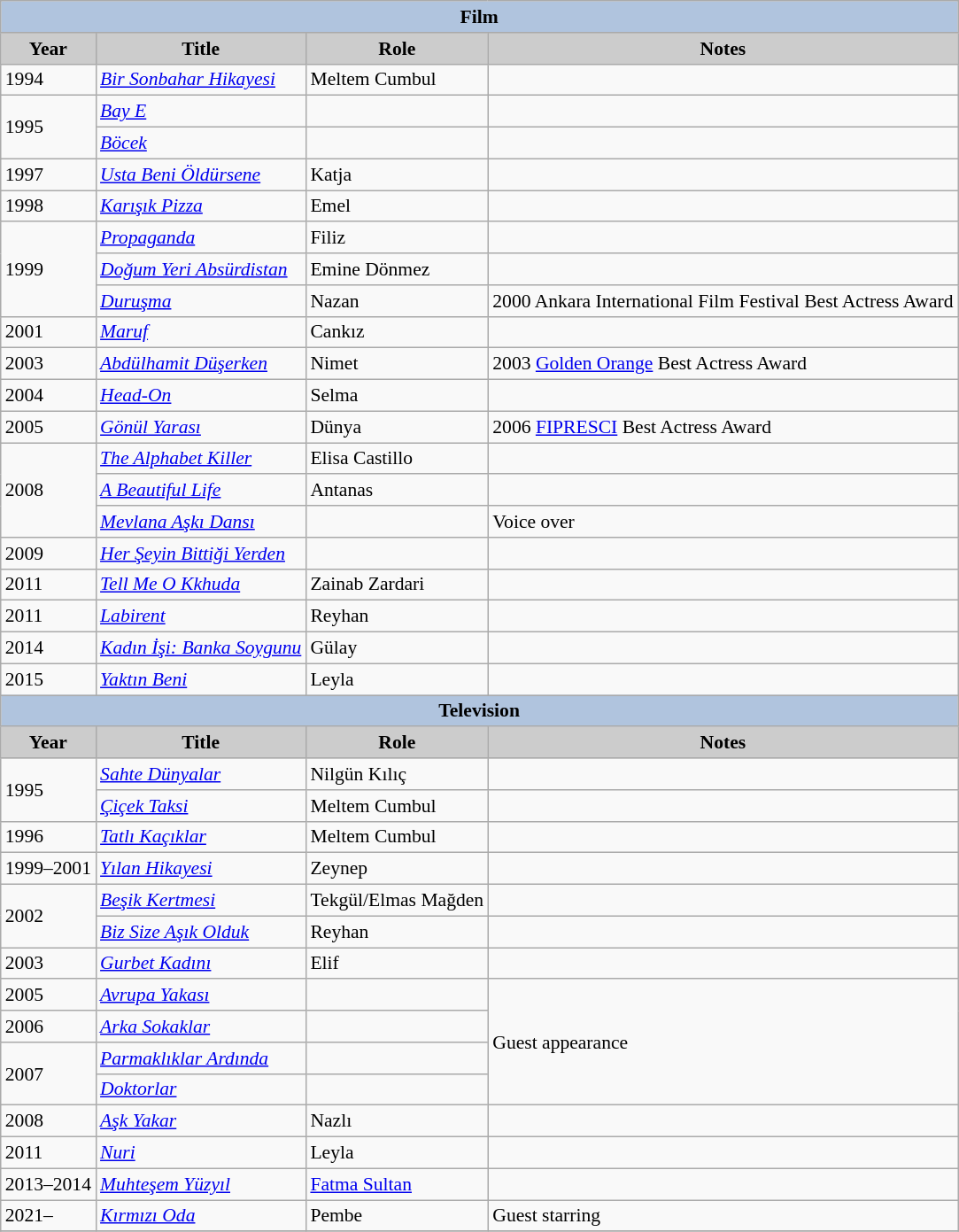<table class="wikitable" style="font-size:90%">
<tr>
<th colspan="4" style="background:LightSteelBlue">Film</th>
</tr>
<tr>
<th style="background:#CCCCCC">Year</th>
<th style="background:#CCCCCC">Title</th>
<th style="background:#CCCCCC">Role</th>
<th style="background:#CCCCCC">Notes</th>
</tr>
<tr>
<td>1994</td>
<td><em><a href='#'>Bir Sonbahar Hikayesi</a></em></td>
<td>Meltem Cumbul</td>
<td></td>
</tr>
<tr>
<td rowspan="2">1995</td>
<td><em><a href='#'>Bay E</a></em></td>
<td></td>
<td></td>
</tr>
<tr>
<td><em><a href='#'>Böcek</a></em></td>
<td></td>
<td></td>
</tr>
<tr>
<td>1997</td>
<td><em><a href='#'>Usta Beni Öldürsene</a></em></td>
<td>Katja</td>
<td></td>
</tr>
<tr>
<td>1998</td>
<td><em><a href='#'>Karışık Pizza</a></em></td>
<td>Emel</td>
<td></td>
</tr>
<tr>
<td rowspan="3">1999</td>
<td><em><a href='#'>Propaganda</a></em></td>
<td>Filiz</td>
<td></td>
</tr>
<tr>
<td><em><a href='#'>Doğum Yeri Absürdistan</a></em></td>
<td>Emine Dönmez</td>
<td></td>
</tr>
<tr>
<td><em><a href='#'>Duruşma</a></em></td>
<td>Nazan</td>
<td>2000 Ankara International Film Festival Best Actress Award</td>
</tr>
<tr>
<td>2001</td>
<td><em><a href='#'>Maruf</a></em></td>
<td>Cankız</td>
<td></td>
</tr>
<tr>
<td>2003</td>
<td><em><a href='#'>Abdülhamit Düşerken</a></em></td>
<td>Nimet</td>
<td>2003 <a href='#'>Golden Orange</a> Best Actress Award</td>
</tr>
<tr>
<td>2004</td>
<td><em><a href='#'>Head-On</a></em></td>
<td>Selma</td>
<td></td>
</tr>
<tr>
<td>2005</td>
<td><em><a href='#'>Gönül Yarası</a></em></td>
<td>Dünya</td>
<td>2006 <a href='#'>FIPRESCI</a> Best Actress Award</td>
</tr>
<tr>
<td rowspan="3">2008</td>
<td><em><a href='#'>The Alphabet Killer</a></em></td>
<td>Elisa Castillo</td>
<td></td>
</tr>
<tr>
<td><em><a href='#'>A Beautiful Life</a></em></td>
<td>Antanas</td>
<td></td>
</tr>
<tr>
<td><em><a href='#'>Mevlana Aşkı Dansı</a></em></td>
<td></td>
<td>Voice over</td>
</tr>
<tr>
<td>2009</td>
<td><em><a href='#'>Her Şeyin Bittiği Yerden</a></em></td>
<td></td>
<td></td>
</tr>
<tr>
<td>2011</td>
<td><em><a href='#'>Tell Me O Kkhuda</a></em></td>
<td>Zainab Zardari</td>
<td></td>
</tr>
<tr>
<td>2011</td>
<td><em><a href='#'>Labirent</a></em></td>
<td>Reyhan</td>
<td></td>
</tr>
<tr>
<td>2014</td>
<td><em><a href='#'>Kadın İşi: Banka Soygunu</a></em></td>
<td>Gülay</td>
<td></td>
</tr>
<tr>
<td>2015</td>
<td><em><a href='#'>Yaktın Beni</a></em></td>
<td>Leyla</td>
<td></td>
</tr>
<tr>
<th colspan="4" style="background:LightSteelBlue">Television</th>
</tr>
<tr>
<th style="background:#CCCCCC">Year</th>
<th style="background:#CCCCCC">Title</th>
<th style="background:#CCCCCC">Role</th>
<th style="background:#CCCCCC">Notes</th>
</tr>
<tr>
<td rowspan="2">1995</td>
<td><em><a href='#'>Sahte Dünyalar</a></em></td>
<td>Nilgün Kılıç</td>
<td></td>
</tr>
<tr>
<td><em><a href='#'>Çiçek Taksi</a></em></td>
<td>Meltem Cumbul</td>
<td></td>
</tr>
<tr>
<td>1996</td>
<td><em><a href='#'>Tatlı Kaçıklar</a></em></td>
<td>Meltem Cumbul</td>
<td></td>
</tr>
<tr>
<td>1999–2001</td>
<td><em><a href='#'>Yılan Hikayesi</a></em></td>
<td>Zeynep</td>
<td></td>
</tr>
<tr>
<td rowspan="2">2002</td>
<td><em><a href='#'>Beşik Kertmesi</a></em></td>
<td>Tekgül/Elmas Mağden</td>
<td></td>
</tr>
<tr>
<td><em><a href='#'>Biz Size Aşık Olduk</a></em></td>
<td>Reyhan</td>
<td></td>
</tr>
<tr>
<td>2003</td>
<td><em><a href='#'>Gurbet Kadını</a></em></td>
<td>Elif</td>
<td></td>
</tr>
<tr>
<td>2005</td>
<td><em><a href='#'>Avrupa Yakası</a></em></td>
<td></td>
<td rowspan="4">Guest appearance</td>
</tr>
<tr>
<td>2006</td>
<td><em><a href='#'>Arka Sokaklar</a></em></td>
<td></td>
</tr>
<tr>
<td rowspan="2">2007</td>
<td><em><a href='#'>Parmaklıklar Ardında</a></em></td>
<td></td>
</tr>
<tr>
<td><em><a href='#'>Doktorlar</a></em></td>
<td></td>
</tr>
<tr>
<td>2008</td>
<td><em><a href='#'>Aşk Yakar</a></em></td>
<td>Nazlı</td>
<td></td>
</tr>
<tr>
<td>2011</td>
<td><em><a href='#'>Nuri</a></em></td>
<td>Leyla</td>
<td></td>
</tr>
<tr>
<td>2013–2014</td>
<td><em><a href='#'>Muhteşem Yüzyıl</a></em></td>
<td><a href='#'>Fatma Sultan</a></td>
<td></td>
</tr>
<tr>
<td>2021–</td>
<td><em><a href='#'>Kırmızı Oda</a></em></td>
<td>Pembe</td>
<td>Guest starring</td>
</tr>
<tr>
</tr>
</table>
